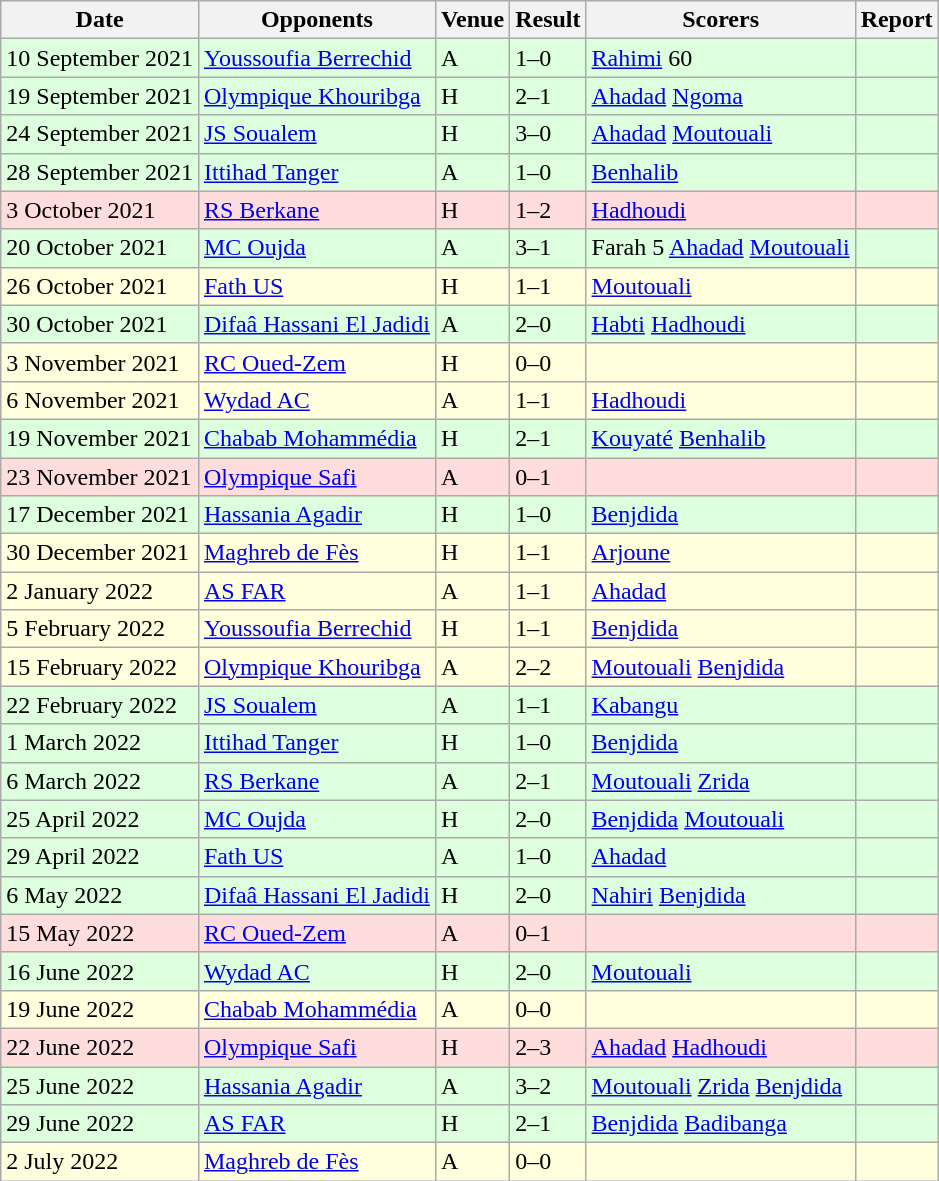<table class="wikitable">
<tr>
<th>Date</th>
<th>Opponents</th>
<th>Venue</th>
<th>Result</th>
<th>Scorers</th>
<th>Report</th>
</tr>
<tr bgcolor="#ddffdd">
<td>10 September 2021</td>
<td><a href='#'>Youssoufia Berrechid</a></td>
<td>A</td>
<td>1–0</td>
<td><a href='#'>Rahimi</a> 60</td>
<td></td>
</tr>
<tr bgcolor="#ddffdd">
<td>19 September 2021</td>
<td><a href='#'>Olympique Khouribga</a></td>
<td>H</td>
<td>2–1</td>
<td><a href='#'>Ahadad</a>  <a href='#'>Ngoma</a> </td>
<td></td>
</tr>
<tr bgcolor="#ddffdd">
<td>24 September 2021</td>
<td><a href='#'>JS Soualem</a></td>
<td>H</td>
<td>3–0</td>
<td><a href='#'>Ahadad</a>  <a href='#'>Moutouali</a> </td>
<td></td>
</tr>
<tr bgcolor="#ddffdd">
<td>28 September 2021</td>
<td><a href='#'>Ittihad Tanger</a></td>
<td>A</td>
<td>1–0</td>
<td><a href='#'>Benhalib</a> </td>
<td></td>
</tr>
<tr bgcolor="#ffdddd">
<td>3 October 2021</td>
<td><a href='#'>RS Berkane</a></td>
<td>H</td>
<td>1–2</td>
<td><a href='#'>Hadhoudi</a> </td>
<td></td>
</tr>
<tr bgcolor="#ddffdd">
<td>20 October 2021</td>
<td><a href='#'>MC Oujda</a></td>
<td>A</td>
<td>3–1</td>
<td>Farah 5 <a href='#'>Ahadad</a>  <a href='#'>Moutouali</a> </td>
<td></td>
</tr>
<tr bgcolor="#ffffdd">
<td>26 October 2021</td>
<td><a href='#'>Fath US</a></td>
<td>H</td>
<td>1–1</td>
<td><a href='#'>Moutouali</a> </td>
<td></td>
</tr>
<tr bgcolor="#ddffdd">
<td>30 October 2021</td>
<td><a href='#'>Difaâ Hassani El Jadidi</a></td>
<td>A</td>
<td>2–0</td>
<td><a href='#'>Habti</a>  <a href='#'>Hadhoudi</a> </td>
<td></td>
</tr>
<tr bgcolor="#ffffdd">
<td>3 November 2021</td>
<td><a href='#'>RC Oued-Zem</a></td>
<td>H</td>
<td>0–0</td>
<td></td>
<td></td>
</tr>
<tr bgcolor="#ffffdd">
<td>6 November 2021</td>
<td><a href='#'>Wydad AC</a></td>
<td>A</td>
<td>1–1</td>
<td><a href='#'>Hadhoudi</a> </td>
<td></td>
</tr>
<tr bgcolor="#ddffdd">
<td>19 November 2021</td>
<td><a href='#'>Chabab Mohammédia</a></td>
<td>H</td>
<td>2–1</td>
<td><a href='#'>Kouyaté</a>  <a href='#'>Benhalib</a> </td>
<td></td>
</tr>
<tr bgcolor="#ffdddd">
<td>23 November 2021</td>
<td><a href='#'>Olympique Safi</a></td>
<td>A</td>
<td>0–1</td>
<td></td>
<td></td>
</tr>
<tr bgcolor="#ddffdd">
<td>17 December 2021</td>
<td><a href='#'>Hassania Agadir</a></td>
<td>H</td>
<td>1–0</td>
<td><a href='#'>Benjdida</a> </td>
<td></td>
</tr>
<tr bgcolor="#ffffdd">
<td>30 December 2021</td>
<td><a href='#'>Maghreb de Fès</a></td>
<td>H</td>
<td>1–1</td>
<td><a href='#'>Arjoune</a> </td>
<td></td>
</tr>
<tr bgcolor="#ffffdd">
<td>2 January 2022</td>
<td><a href='#'>AS FAR</a></td>
<td>A</td>
<td>1–1</td>
<td><a href='#'>Ahadad</a> </td>
<td></td>
</tr>
<tr bgcolor="#ffffdd">
<td>5 February 2022</td>
<td><a href='#'>Youssoufia Berrechid</a></td>
<td>H</td>
<td>1–1</td>
<td><a href='#'>Benjdida</a> </td>
<td></td>
</tr>
<tr bgcolor="#ffffdd">
<td>15 February 2022</td>
<td><a href='#'>Olympique Khouribga</a></td>
<td>A</td>
<td>2–2</td>
<td><a href='#'>Moutouali</a>  <a href='#'>Benjdida</a> </td>
<td></td>
</tr>
<tr bgcolor="#ddffdd">
<td>22 February 2022</td>
<td><a href='#'>JS Soualem</a></td>
<td>A</td>
<td>1–1</td>
<td><a href='#'>Kabangu</a> </td>
<td></td>
</tr>
<tr bgcolor="#ddffdd">
<td>1 March 2022</td>
<td><a href='#'>Ittihad Tanger</a></td>
<td>H</td>
<td>1–0</td>
<td><a href='#'>Benjdida</a> </td>
<td></td>
</tr>
<tr bgcolor="#ddffdd">
<td>6 March 2022</td>
<td><a href='#'>RS Berkane</a></td>
<td>A</td>
<td>2–1</td>
<td><a href='#'>Moutouali</a>  <a href='#'>Zrida</a> </td>
<td></td>
</tr>
<tr bgcolor="#ddffdd">
<td>25 April 2022</td>
<td><a href='#'>MC Oujda</a></td>
<td>H</td>
<td>2–0</td>
<td><a href='#'>Benjdida</a>  <a href='#'>Moutouali</a> </td>
<td></td>
</tr>
<tr bgcolor="#ddffdd">
<td>29 April 2022</td>
<td><a href='#'>Fath US</a></td>
<td>A</td>
<td>1–0</td>
<td><a href='#'>Ahadad</a> </td>
<td></td>
</tr>
<tr bgcolor="#ddffdd">
<td>6 May 2022</td>
<td><a href='#'>Difaâ Hassani El Jadidi</a></td>
<td>H</td>
<td>2–0</td>
<td><a href='#'>Nahiri</a>  <a href='#'>Benjdida</a> </td>
<td></td>
</tr>
<tr bgcolor="#ffdddd">
<td>15 May 2022</td>
<td><a href='#'>RC Oued-Zem</a></td>
<td>A</td>
<td>0–1</td>
<td></td>
<td></td>
</tr>
<tr bgcolor="#ddffdd">
<td>16 June 2022</td>
<td><a href='#'>Wydad AC</a></td>
<td>H</td>
<td>2–0</td>
<td><a href='#'>Moutouali</a> </td>
<td></td>
</tr>
<tr bgcolor="#ffffdd">
<td>19 June 2022</td>
<td><a href='#'>Chabab Mohammédia</a></td>
<td>A</td>
<td>0–0</td>
<td></td>
<td></td>
</tr>
<tr bgcolor="#ffdddd">
<td>22 June 2022</td>
<td><a href='#'>Olympique Safi</a></td>
<td>H</td>
<td>2–3</td>
<td><a href='#'>Ahadad</a>  <a href='#'>Hadhoudi</a> </td>
<td></td>
</tr>
<tr bgcolor="#ddffdd">
<td>25 June 2022</td>
<td><a href='#'>Hassania Agadir</a></td>
<td>A</td>
<td>3–2</td>
<td><a href='#'>Moutouali</a>  <a href='#'>Zrida</a>  <a href='#'>Benjdida</a> </td>
<td></td>
</tr>
<tr bgcolor="#ddffdd">
<td>29 June 2022</td>
<td><a href='#'>AS FAR</a></td>
<td>H</td>
<td>2–1</td>
<td><a href='#'>Benjdida</a>  <a href='#'>Badibanga</a> </td>
<td></td>
</tr>
<tr bgcolor="#ffffdd">
<td>2 July 2022</td>
<td><a href='#'>Maghreb de Fès</a></td>
<td>A</td>
<td>0–0</td>
<td></td>
<td></td>
</tr>
</table>
